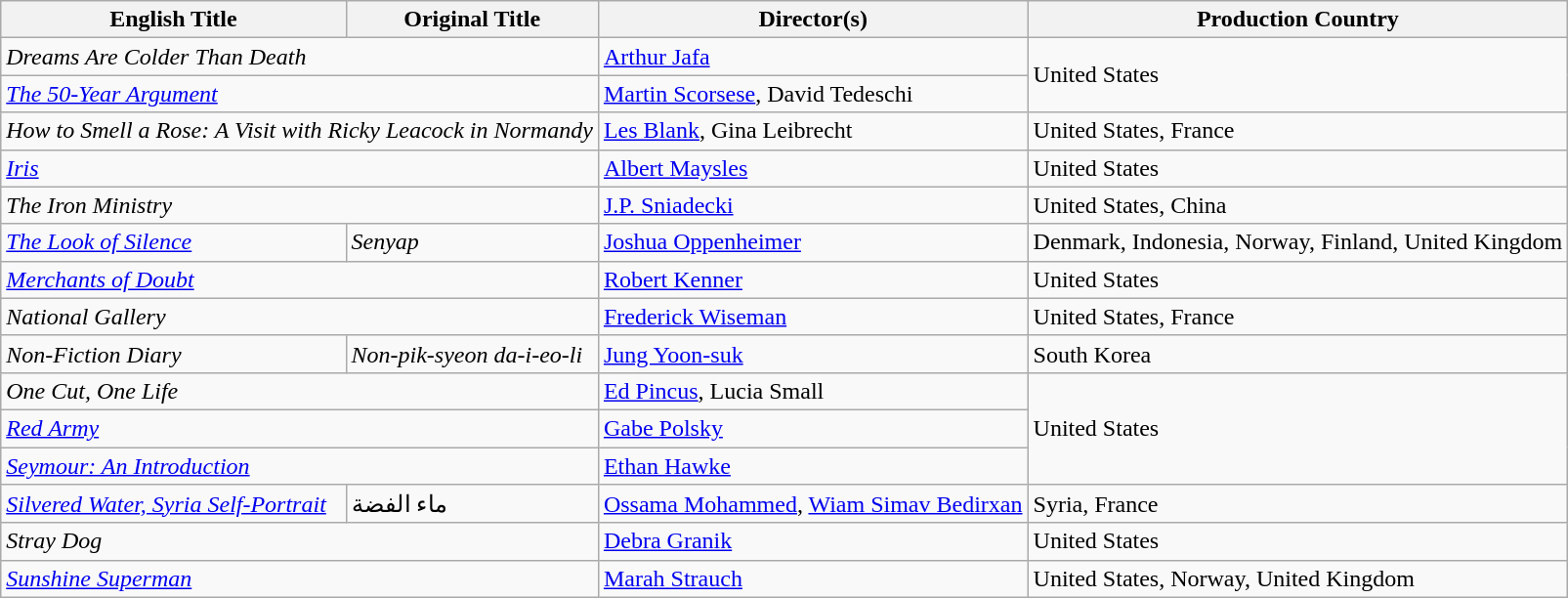<table class="wikitable">
<tr>
<th>English Title</th>
<th>Original Title</th>
<th>Director(s)</th>
<th>Production Country</th>
</tr>
<tr>
<td colspan="2"><em>Dreams Are Colder Than Death</em></td>
<td><a href='#'>Arthur Jafa</a></td>
<td rowspan="2">United States</td>
</tr>
<tr>
<td colspan="2"><em><a href='#'>The 50-Year Argument</a></em></td>
<td><a href='#'>Martin Scorsese</a>, David Tedeschi</td>
</tr>
<tr>
<td colspan="2"><em>How to Smell a Rose: A Visit with Ricky Leacock in Normandy</em></td>
<td><a href='#'>Les Blank</a>, Gina Leibrecht</td>
<td>United States, France</td>
</tr>
<tr>
<td colspan="2"><a href='#'><em>Iris</em></a></td>
<td><a href='#'>Albert Maysles</a></td>
<td>United States</td>
</tr>
<tr>
<td colspan="2"><em>The Iron Ministry</em></td>
<td><a href='#'>J.P. Sniadecki</a></td>
<td>United States, China</td>
</tr>
<tr>
<td><em><a href='#'>The Look of Silence</a></em></td>
<td><em>Senyap</em></td>
<td><a href='#'>Joshua Oppenheimer</a></td>
<td>Denmark, Indonesia, Norway, Finland, United Kingdom</td>
</tr>
<tr>
<td colspan="2"><a href='#'><em>Merchants of Doubt</em></a></td>
<td><a href='#'>Robert Kenner</a></td>
<td>United States</td>
</tr>
<tr>
<td colspan="2"><em>National Gallery</em></td>
<td><a href='#'>Frederick Wiseman</a></td>
<td>United States, France</td>
</tr>
<tr>
<td><em>Non-Fiction Diary</em></td>
<td><em>Non-pik-syeon da-i-eo-li</em></td>
<td><a href='#'>Jung Yoon-suk</a></td>
<td>South Korea</td>
</tr>
<tr>
<td colspan="2"><em>One Cut, One Life</em></td>
<td><a href='#'>Ed Pincus</a>, Lucia Small</td>
<td rowspan="3">United States</td>
</tr>
<tr>
<td colspan="2"><a href='#'><em>Red Army</em></a></td>
<td><a href='#'>Gabe Polsky</a></td>
</tr>
<tr>
<td colspan="2"><a href='#'><em>Seymour: An Introduction</em></a></td>
<td><a href='#'>Ethan Hawke</a></td>
</tr>
<tr>
<td><em><a href='#'>Silvered Water, Syria Self-Portrait</a></em></td>
<td>ماء الفضة</td>
<td><a href='#'>Ossama Mohammed</a>, <a href='#'>Wiam Simav Bedirxan</a></td>
<td>Syria, France</td>
</tr>
<tr>
<td colspan="2"><em>Stray Dog</em></td>
<td><a href='#'>Debra Granik</a></td>
<td>United States</td>
</tr>
<tr>
<td colspan="2"><a href='#'><em>Sunshine Superman</em></a></td>
<td><a href='#'>Marah Strauch</a></td>
<td>United States, Norway, United Kingdom</td>
</tr>
</table>
